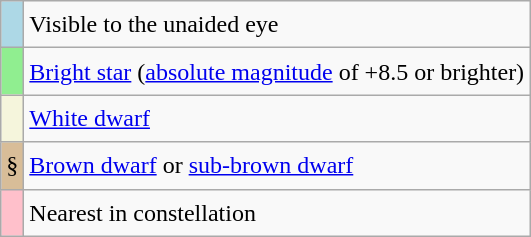<table class="wikitable sortable" style="font-size:1.00em; line-height:1.5em;">
<tr>
<td style="background-color: lightblue"></td>
<td>Visible to the unaided eye</td>
</tr>
<tr>
<td style="background-color: lightgreen"></td>
<td><a href='#'>Bright star</a> (<a href='#'>absolute magnitude</a> of +8.5 or brighter)</td>
</tr>
<tr>
<td style="background-color:#F5F5DC"></td>
<td><a href='#'>White dwarf</a></td>
</tr>
<tr>
<td style="background-color:#D8BD98">§</td>
<td><a href='#'>Brown dwarf</a> or <a href='#'>sub-brown dwarf</a></td>
</tr>
<tr>
<td style="background-color: pink"></td>
<td>Nearest in constellation</td>
</tr>
</table>
